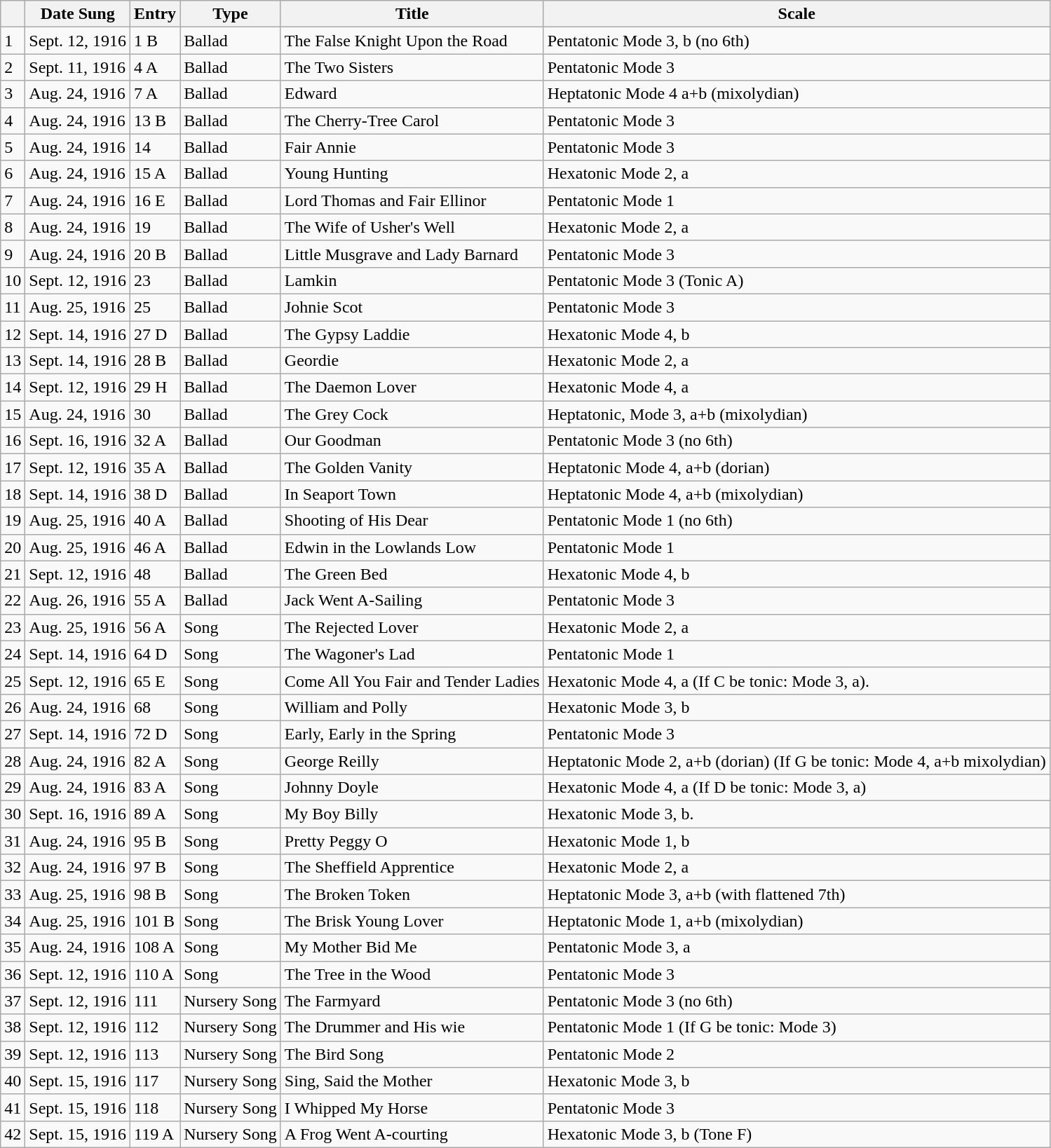<table class="wikitable">
<tr>
<th></th>
<th>Date Sung</th>
<th>Entry</th>
<th>Type</th>
<th>Title</th>
<th>Scale</th>
</tr>
<tr>
<td>1</td>
<td>Sept. 12, 1916</td>
<td>1 B</td>
<td>Ballad</td>
<td>The False Knight Upon the Road</td>
<td>Pentatonic Mode 3, b (no 6th)</td>
</tr>
<tr>
<td>2</td>
<td>Sept. 11, 1916</td>
<td>4 A</td>
<td>Ballad</td>
<td>The Two Sisters</td>
<td>Pentatonic Mode 3</td>
</tr>
<tr>
<td>3</td>
<td>Aug. 24, 1916</td>
<td>7 A</td>
<td>Ballad</td>
<td>Edward</td>
<td>Heptatonic Mode 4 a+b (mixolydian)</td>
</tr>
<tr>
<td>4</td>
<td>Aug. 24, 1916</td>
<td>13 B</td>
<td>Ballad</td>
<td>The Cherry-Tree Carol</td>
<td>Pentatonic Mode 3</td>
</tr>
<tr>
<td>5</td>
<td>Aug. 24, 1916</td>
<td>14</td>
<td>Ballad</td>
<td>Fair Annie</td>
<td>Pentatonic Mode 3</td>
</tr>
<tr>
<td>6</td>
<td>Aug. 24, 1916</td>
<td>15 A</td>
<td>Ballad</td>
<td>Young Hunting</td>
<td>Hexatonic Mode 2, a</td>
</tr>
<tr>
<td>7</td>
<td>Aug. 24, 1916</td>
<td>16 E</td>
<td>Ballad</td>
<td>Lord Thomas and Fair Ellinor</td>
<td>Pentatonic Mode 1</td>
</tr>
<tr>
<td>8</td>
<td>Aug. 24, 1916</td>
<td>19</td>
<td>Ballad</td>
<td>The Wife of Usher's Well</td>
<td>Hexatonic Mode 2, a</td>
</tr>
<tr>
<td>9</td>
<td>Aug. 24, 1916</td>
<td>20 B</td>
<td>Ballad</td>
<td>Little Musgrave and Lady Barnard</td>
<td>Pentatonic Mode 3</td>
</tr>
<tr>
<td>10</td>
<td>Sept. 12, 1916</td>
<td>23</td>
<td>Ballad</td>
<td>Lamkin</td>
<td>Pentatonic Mode 3 (Tonic A)</td>
</tr>
<tr>
<td>11</td>
<td>Aug. 25, 1916</td>
<td>25</td>
<td>Ballad</td>
<td>Johnie Scot</td>
<td>Pentatonic Mode 3</td>
</tr>
<tr>
<td>12</td>
<td>Sept. 14, 1916</td>
<td>27 D</td>
<td>Ballad</td>
<td>The Gypsy Laddie</td>
<td>Hexatonic Mode 4, b</td>
</tr>
<tr>
<td>13</td>
<td>Sept. 14, 1916</td>
<td>28 B</td>
<td>Ballad</td>
<td>Geordie</td>
<td>Hexatonic Mode 2, a</td>
</tr>
<tr>
<td>14</td>
<td>Sept. 12, 1916</td>
<td>29 H</td>
<td>Ballad</td>
<td>The Daemon Lover</td>
<td>Hexatonic Mode 4, a</td>
</tr>
<tr>
<td>15</td>
<td>Aug. 24, 1916</td>
<td>30</td>
<td>Ballad</td>
<td>The Grey Cock</td>
<td>Heptatonic, Mode 3, a+b (mixolydian)</td>
</tr>
<tr>
<td>16</td>
<td>Sept. 16, 1916</td>
<td>32 A</td>
<td>Ballad</td>
<td>Our Goodman</td>
<td>Pentatonic Mode 3 (no 6th)</td>
</tr>
<tr>
<td>17</td>
<td>Sept. 12, 1916</td>
<td>35 A</td>
<td>Ballad</td>
<td>The Golden Vanity</td>
<td>Heptatonic Mode 4, a+b (dorian)</td>
</tr>
<tr>
<td>18</td>
<td>Sept. 14, 1916</td>
<td>38 D</td>
<td>Ballad</td>
<td>In Seaport Town</td>
<td>Heptatonic Mode 4, a+b (mixolydian)</td>
</tr>
<tr>
<td>19</td>
<td>Aug. 25, 1916</td>
<td>40 A</td>
<td>Ballad</td>
<td>Shooting of His Dear</td>
<td>Pentatonic Mode 1 (no 6th)</td>
</tr>
<tr>
<td>20</td>
<td>Aug. 25, 1916</td>
<td>46 A</td>
<td>Ballad</td>
<td>Edwin in the Lowlands Low</td>
<td>Pentatonic Mode 1</td>
</tr>
<tr>
<td>21</td>
<td>Sept. 12, 1916</td>
<td>48</td>
<td>Ballad</td>
<td>The Green Bed</td>
<td>Hexatonic Mode 4, b</td>
</tr>
<tr>
<td>22</td>
<td>Aug. 26, 1916</td>
<td>55 A</td>
<td>Ballad</td>
<td>Jack Went A-Sailing</td>
<td>Pentatonic Mode 3</td>
</tr>
<tr>
<td>23</td>
<td>Aug. 25, 1916</td>
<td>56 A</td>
<td>Song</td>
<td>The Rejected Lover</td>
<td>Hexatonic Mode 2, a</td>
</tr>
<tr>
<td>24</td>
<td>Sept. 14, 1916</td>
<td>64 D</td>
<td>Song</td>
<td>The Wagoner's Lad</td>
<td>Pentatonic Mode 1</td>
</tr>
<tr>
<td>25</td>
<td>Sept. 12, 1916</td>
<td>65 E</td>
<td>Song</td>
<td>Come All You Fair and Tender Ladies</td>
<td>Hexatonic Mode 4, a (If C be tonic: Mode 3, a).</td>
</tr>
<tr>
<td>26</td>
<td>Aug. 24, 1916</td>
<td>68</td>
<td>Song</td>
<td>William and Polly</td>
<td>Hexatonic Mode 3, b</td>
</tr>
<tr>
<td>27</td>
<td>Sept. 14, 1916</td>
<td>72 D</td>
<td>Song</td>
<td>Early, Early in the Spring</td>
<td>Pentatonic Mode 3</td>
</tr>
<tr>
<td>28</td>
<td>Aug. 24, 1916</td>
<td>82 A</td>
<td>Song</td>
<td>George Reilly</td>
<td>Heptatonic Mode 2, a+b (dorian) (If G be tonic: Mode 4, a+b mixolydian)</td>
</tr>
<tr>
<td>29</td>
<td>Aug. 24, 1916</td>
<td>83 A</td>
<td>Song</td>
<td>Johnny Doyle</td>
<td>Hexatonic Mode 4, a (If D be tonic: Mode 3, a)</td>
</tr>
<tr>
<td>30</td>
<td>Sept. 16, 1916</td>
<td>89 A</td>
<td>Song</td>
<td>My Boy Billy</td>
<td>Hexatonic Mode 3, b.</td>
</tr>
<tr>
<td>31</td>
<td>Aug. 24, 1916</td>
<td>95 B</td>
<td>Song</td>
<td>Pretty Peggy O</td>
<td>Hexatonic Mode 1, b</td>
</tr>
<tr>
<td>32</td>
<td>Aug. 24, 1916</td>
<td>97 B</td>
<td>Song</td>
<td>The Sheffield Apprentice</td>
<td>Hexatonic Mode 2, a</td>
</tr>
<tr>
<td>33</td>
<td>Aug. 25, 1916</td>
<td>98 B</td>
<td>Song</td>
<td>The Broken Token</td>
<td>Heptatonic Mode 3, a+b (with flattened 7th)</td>
</tr>
<tr>
<td>34</td>
<td>Aug. 25, 1916</td>
<td>101 B</td>
<td>Song</td>
<td>The Brisk Young Lover</td>
<td>Heptatonic Mode 1, a+b (mixolydian)</td>
</tr>
<tr>
<td>35</td>
<td>Aug. 24, 1916</td>
<td>108 A</td>
<td>Song</td>
<td>My Mother Bid Me</td>
<td>Pentatonic Mode 3, a</td>
</tr>
<tr>
<td>36</td>
<td>Sept. 12, 1916</td>
<td>110 A</td>
<td>Song</td>
<td>The Tree in the Wood</td>
<td>Pentatonic Mode 3</td>
</tr>
<tr>
<td>37</td>
<td>Sept. 12, 1916</td>
<td>111</td>
<td>Nursery Song</td>
<td>The Farmyard</td>
<td>Pentatonic Mode 3 (no 6th)</td>
</tr>
<tr>
<td>38</td>
<td>Sept. 12, 1916</td>
<td>112</td>
<td>Nursery Song</td>
<td>The Drummer and His wie</td>
<td>Pentatonic Mode 1 (If G be tonic: Mode 3)</td>
</tr>
<tr>
<td>39</td>
<td>Sept. 12, 1916</td>
<td>113</td>
<td>Nursery Song</td>
<td>The Bird Song</td>
<td>Pentatonic Mode 2</td>
</tr>
<tr>
<td>40</td>
<td>Sept. 15, 1916</td>
<td>117</td>
<td>Nursery Song</td>
<td>Sing, Said the Mother</td>
<td>Hexatonic Mode 3, b</td>
</tr>
<tr>
<td>41</td>
<td>Sept. 15, 1916</td>
<td>118</td>
<td>Nursery Song</td>
<td>I Whipped My Horse</td>
<td>Pentatonic Mode 3</td>
</tr>
<tr>
<td>42</td>
<td>Sept. 15, 1916</td>
<td>119 A</td>
<td>Nursery Song</td>
<td>A Frog Went A-courting</td>
<td>Hexatonic Mode 3, b (Tone F)</td>
</tr>
</table>
